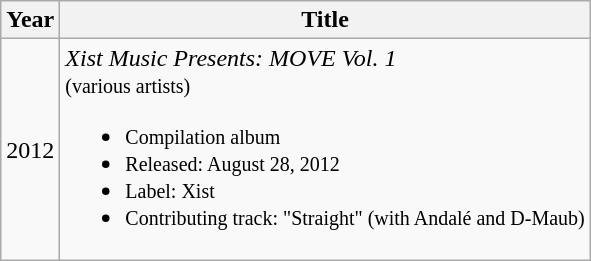<table class="wikitable">
<tr>
<th>Year</th>
<th>Title</th>
</tr>
<tr>
<td>2012</td>
<td><em>Xist Music Presents: MOVE Vol. 1</em><br><small>(various artists)</small><br><ul><li><small>Compilation album</small></li><li><small>Released: August 28, 2012</small></li><li><small>Label: Xist</small></li><li><small>Contributing track: "Straight" (with Andalé and D-Maub)</small></li></ul></td>
</tr>
</table>
